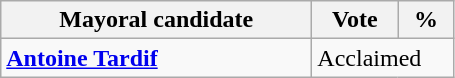<table class="wikitable">
<tr>
<th bgcolor="#DDDDFF" width="200px">Mayoral candidate</th>
<th bgcolor="#DDDDFF" width="50px">Vote</th>
<th bgcolor="#DDDDFF" width="30px">%</th>
</tr>
<tr>
<td><strong><a href='#'>Antoine Tardif</a></strong></td>
<td colspan="2">Acclaimed</td>
</tr>
</table>
